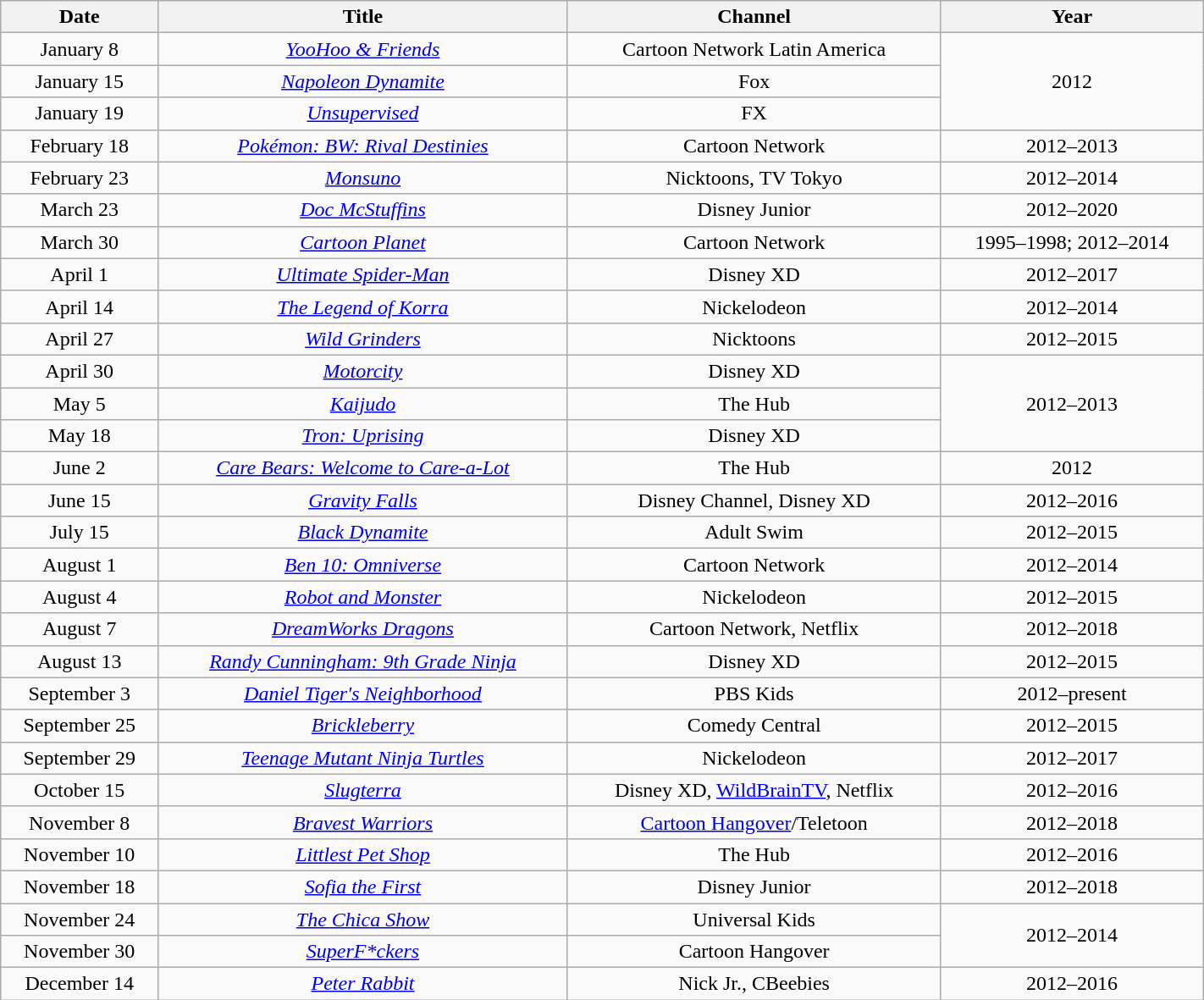<table class="wikitable sortable" style="text-align: center" width="75%">
<tr>
<th scope="col">Date</th>
<th scope="col">Title</th>
<th scope="col">Channel</th>
<th scope="col">Year</th>
</tr>
<tr>
<td>January 8</td>
<td><em><a href='#'>YooHoo & Friends</a></em></td>
<td>Cartoon Network Latin America</td>
<td rowspan=3>2012</td>
</tr>
<tr>
<td>January 15</td>
<td><em><a href='#'>Napoleon Dynamite</a></em></td>
<td>Fox</td>
</tr>
<tr>
<td>January 19</td>
<td><em><a href='#'>Unsupervised</a></em></td>
<td>FX</td>
</tr>
<tr>
<td>February 18</td>
<td><em><a href='#'>Pokémon: BW: Rival Destinies</a></em></td>
<td>Cartoon Network</td>
<td>2012–2013</td>
</tr>
<tr>
<td>February 23</td>
<td><em><a href='#'>Monsuno</a></em></td>
<td>Nicktoons, TV Tokyo</td>
<td>2012–2014</td>
</tr>
<tr>
<td>March 23</td>
<td><em><a href='#'>Doc McStuffins</a></em></td>
<td>Disney Junior</td>
<td>2012–2020</td>
</tr>
<tr>
<td>March 30</td>
<td><em><a href='#'>Cartoon Planet</a></em></td>
<td>Cartoon Network</td>
<td>1995–1998; 2012–2014</td>
</tr>
<tr>
<td>April 1</td>
<td><em><a href='#'>Ultimate Spider-Man</a></em></td>
<td>Disney XD</td>
<td>2012–2017</td>
</tr>
<tr>
<td>April 14</td>
<td><em><a href='#'>The Legend of Korra</a></em></td>
<td>Nickelodeon</td>
<td>2012–2014</td>
</tr>
<tr>
<td>April 27</td>
<td><em><a href='#'>Wild Grinders</a></em></td>
<td>Nicktoons</td>
<td>2012–2015</td>
</tr>
<tr>
<td>April 30</td>
<td><em><a href='#'>Motorcity</a></em></td>
<td>Disney XD</td>
<td rowspan=3>2012–2013</td>
</tr>
<tr>
<td>May 5</td>
<td><em><a href='#'>Kaijudo</a></em></td>
<td>The Hub</td>
</tr>
<tr>
<td>May 18</td>
<td><em><a href='#'>Tron: Uprising</a></em></td>
<td>Disney XD</td>
</tr>
<tr>
<td>June 2</td>
<td><em><a href='#'>Care Bears: Welcome to Care-a-Lot</a></em></td>
<td>The Hub</td>
<td>2012</td>
</tr>
<tr>
<td>June 15</td>
<td><em><a href='#'>Gravity Falls</a></em></td>
<td>Disney Channel, Disney XD</td>
<td>2012–2016</td>
</tr>
<tr>
<td>July 15</td>
<td><em><a href='#'>Black Dynamite</a></em></td>
<td>Adult Swim</td>
<td>2012–2015</td>
</tr>
<tr>
<td>August 1</td>
<td><em><a href='#'>Ben 10: Omniverse</a></em></td>
<td>Cartoon Network</td>
<td>2012–2014</td>
</tr>
<tr>
<td>August 4</td>
<td><em><a href='#'>Robot and Monster</a></em></td>
<td>Nickelodeon</td>
<td>2012–2015</td>
</tr>
<tr>
<td>August 7</td>
<td><em><a href='#'>DreamWorks Dragons</a></em></td>
<td>Cartoon Network, Netflix</td>
<td>2012–2018</td>
</tr>
<tr>
<td>August 13</td>
<td><em><a href='#'>Randy Cunningham: 9th Grade Ninja</a></em></td>
<td>Disney XD</td>
<td>2012–2015</td>
</tr>
<tr>
<td>September 3</td>
<td><em><a href='#'>Daniel Tiger's Neighborhood</a></em></td>
<td>PBS Kids</td>
<td>2012–present</td>
</tr>
<tr>
<td>September 25</td>
<td><em><a href='#'>Brickleberry</a></em></td>
<td>Comedy Central</td>
<td>2012–2015</td>
</tr>
<tr>
<td>September 29</td>
<td><em><a href='#'>Teenage Mutant Ninja Turtles</a></em></td>
<td>Nickelodeon</td>
<td>2012–2017</td>
</tr>
<tr>
<td>October 15</td>
<td><em><a href='#'>Slugterra</a></em></td>
<td>Disney XD, <a href='#'>WildBrainTV</a>, Netflix</td>
<td>2012–2016</td>
</tr>
<tr>
<td>November 8</td>
<td><em><a href='#'>Bravest Warriors</a></em></td>
<td><a href='#'>Cartoon Hangover</a>/Teletoon</td>
<td>2012–2018</td>
</tr>
<tr>
<td>November 10</td>
<td><em><a href='#'>Littlest Pet Shop</a></em></td>
<td>The Hub</td>
<td>2012–2016</td>
</tr>
<tr>
<td>November 18</td>
<td><em><a href='#'>Sofia the First</a></em></td>
<td>Disney Junior</td>
<td>2012–2018</td>
</tr>
<tr>
<td>November 24</td>
<td><em><a href='#'>The Chica Show</a></em></td>
<td>Universal Kids</td>
<td rowspan=2>2012–2014</td>
</tr>
<tr>
<td>November 30</td>
<td><em><a href='#'>SuperF*ckers</a></em></td>
<td>Cartoon Hangover</td>
</tr>
<tr>
<td>December 14</td>
<td><em><a href='#'>Peter Rabbit</a></em></td>
<td>Nick Jr., CBeebies</td>
<td>2012–2016</td>
</tr>
</table>
